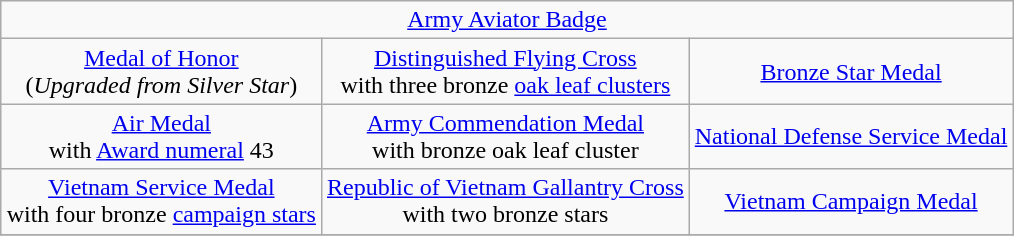<table class="wikitable" style="margin:1em auto; text-align:center;">
<tr>
<td colspan="3"><a href='#'>Army Aviator Badge</a></td>
</tr>
<tr>
<td><a href='#'>Medal of Honor</a><br> (<em>Upgraded from Silver Star</em>)</td>
<td><a href='#'>Distinguished Flying Cross</a><br>with three bronze <a href='#'>oak leaf clusters</a></td>
<td><a href='#'>Bronze Star Medal</a></td>
</tr>
<tr>
<td><a href='#'>Air Medal</a><br>with <a href='#'>Award numeral</a> 43</td>
<td><a href='#'>Army Commendation Medal</a><br>with bronze oak leaf cluster</td>
<td><a href='#'>National Defense Service Medal</a></td>
</tr>
<tr>
<td><a href='#'>Vietnam Service Medal</a><br>with four bronze <a href='#'>campaign stars</a></td>
<td><a href='#'>Republic of Vietnam Gallantry Cross</a><br>with two bronze stars</td>
<td><a href='#'>Vietnam Campaign Medal</a></td>
</tr>
<tr>
</tr>
</table>
